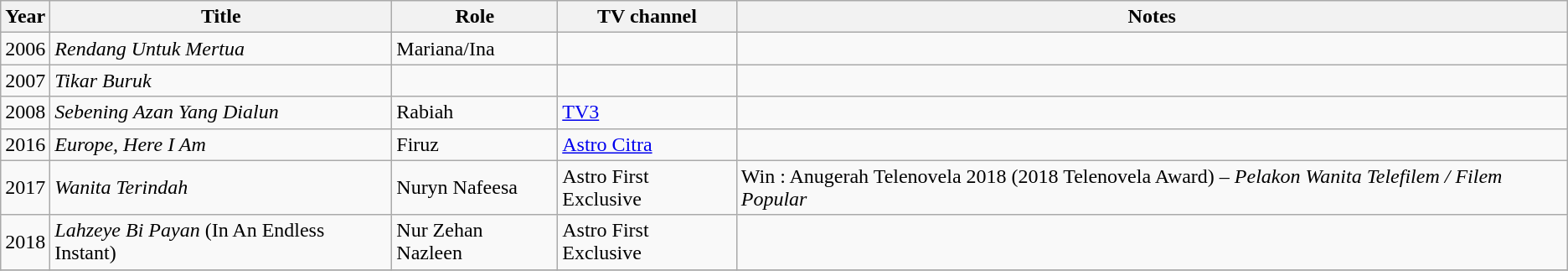<table class = "wikitable">
<tr>
<th>Year</th>
<th>Title</th>
<th>Role</th>
<th>TV channel</th>
<th>Notes</th>
</tr>
<tr>
<td>2006</td>
<td><em>Rendang Untuk Mertua</em></td>
<td>Mariana/Ina</td>
<td></td>
<td></td>
</tr>
<tr>
<td>2007</td>
<td><em>Tikar Buruk</em></td>
<td></td>
<td></td>
<td></td>
</tr>
<tr>
<td>2008</td>
<td><em>Sebening Azan Yang Dialun</em></td>
<td>Rabiah</td>
<td><a href='#'>TV3</a></td>
<td></td>
</tr>
<tr>
<td>2016</td>
<td><em>Europe, Here I Am</em></td>
<td>Firuz</td>
<td><a href='#'>Astro Citra</a></td>
<td></td>
</tr>
<tr>
<td>2017</td>
<td><em>Wanita Terindah</em></td>
<td>Nuryn Nafeesa</td>
<td>Astro First Exclusive</td>
<td>Win : Anugerah Telenovela 2018 (2018 Telenovela Award) – <em>Pelakon Wanita Telefilem / Filem Popular</em></td>
</tr>
<tr>
<td>2018</td>
<td><em>Lahzeye Bi Payan</em> (In An Endless Instant)</td>
<td>Nur Zehan Nazleen</td>
<td>Astro First Exclusive</td>
<td></td>
</tr>
<tr>
</tr>
</table>
